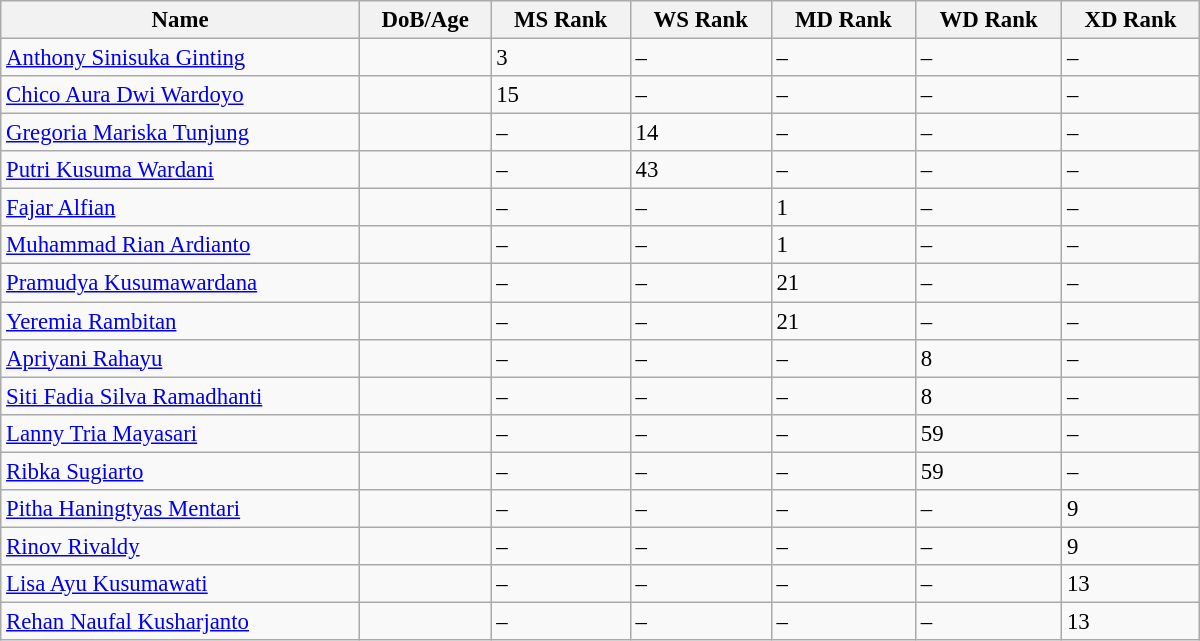<table class="sortable wikitable"  style="width:800px; font-size:95%;">
<tr>
<th align="left">Name</th>
<th align="left">DoB/Age</th>
<th align="left">MS Rank</th>
<th align="left">WS Rank</th>
<th align="left">MD Rank</th>
<th align="left">WD Rank</th>
<th align="left">XD Rank</th>
</tr>
<tr>
<td><a href='#'>Anthony Sinisuka Ginting</a></td>
<td></td>
<td>3</td>
<td>–</td>
<td>–</td>
<td>–</td>
<td>–</td>
</tr>
<tr>
<td><a href='#'>Chico Aura Dwi Wardoyo</a></td>
<td></td>
<td>15</td>
<td>–</td>
<td>–</td>
<td>–</td>
<td>–</td>
</tr>
<tr>
<td><a href='#'>Gregoria Mariska Tunjung</a></td>
<td></td>
<td>–</td>
<td>14</td>
<td>–</td>
<td>–</td>
<td>–</td>
</tr>
<tr>
<td><a href='#'>Putri Kusuma Wardani</a></td>
<td></td>
<td>–</td>
<td>43</td>
<td>–</td>
<td>–</td>
<td>–</td>
</tr>
<tr>
<td><a href='#'>Fajar Alfian</a></td>
<td></td>
<td>–</td>
<td>–</td>
<td>1</td>
<td>–</td>
<td>–</td>
</tr>
<tr>
<td><a href='#'>Muhammad Rian Ardianto</a></td>
<td></td>
<td>–</td>
<td>–</td>
<td>1</td>
<td>–</td>
<td>–</td>
</tr>
<tr>
<td><a href='#'>Pramudya Kusumawardana</a></td>
<td></td>
<td>–</td>
<td>–</td>
<td>21</td>
<td>–</td>
<td>–</td>
</tr>
<tr>
<td><a href='#'>Yeremia Rambitan</a></td>
<td></td>
<td>–</td>
<td>–</td>
<td>21</td>
<td>–</td>
<td>–</td>
</tr>
<tr>
<td><a href='#'>Apriyani Rahayu</a></td>
<td></td>
<td>–</td>
<td>–</td>
<td>–</td>
<td>8</td>
<td>–</td>
</tr>
<tr>
<td><a href='#'>Siti Fadia Silva Ramadhanti</a></td>
<td></td>
<td>–</td>
<td>–</td>
<td>–</td>
<td>8</td>
<td>–</td>
</tr>
<tr>
<td><a href='#'>Lanny Tria Mayasari</a></td>
<td></td>
<td>–</td>
<td>–</td>
<td>–</td>
<td>59</td>
<td>–</td>
</tr>
<tr>
<td><a href='#'>Ribka Sugiarto</a></td>
<td></td>
<td>–</td>
<td>–</td>
<td>–</td>
<td>59</td>
<td>–</td>
</tr>
<tr>
<td><a href='#'>Pitha Haningtyas Mentari</a></td>
<td></td>
<td>–</td>
<td>–</td>
<td>–</td>
<td>–</td>
<td>9</td>
</tr>
<tr>
<td><a href='#'>Rinov Rivaldy</a></td>
<td></td>
<td>–</td>
<td>–</td>
<td>–</td>
<td>–</td>
<td>9</td>
</tr>
<tr>
<td><a href='#'>Lisa Ayu Kusumawati</a></td>
<td></td>
<td>–</td>
<td>–</td>
<td>–</td>
<td>–</td>
<td>13</td>
</tr>
<tr>
<td><a href='#'>Rehan Naufal Kusharjanto</a></td>
<td></td>
<td>–</td>
<td>–</td>
<td>–</td>
<td>–</td>
<td>13</td>
</tr>
</table>
